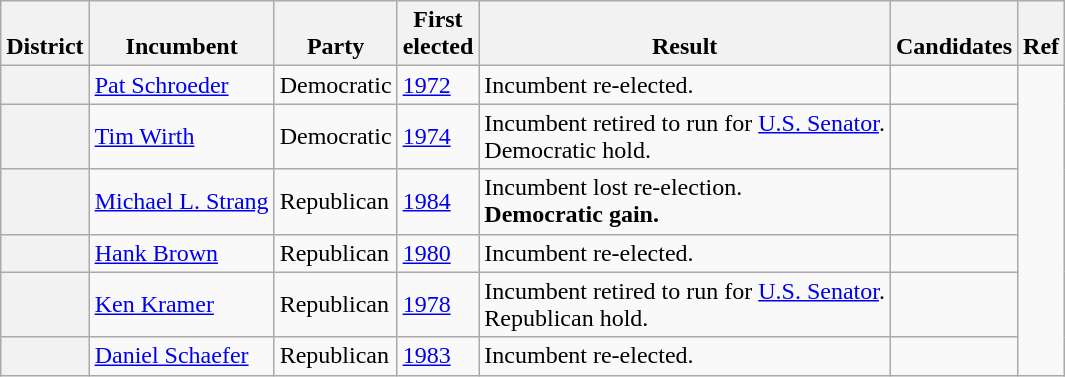<table class=wikitable>
<tr valign=bottom>
<th>District</th>
<th>Incumbent</th>
<th>Party</th>
<th>First<br>elected</th>
<th>Result</th>
<th>Candidates</th>
<th>Ref</th>
</tr>
<tr>
<th></th>
<td><a href='#'>Pat Schroeder</a></td>
<td>Democratic</td>
<td><a href='#'>1972</a></td>
<td>Incumbent re-elected.</td>
<td nowrap></td>
<td rowspan=6></td>
</tr>
<tr>
<th></th>
<td><a href='#'>Tim Wirth</a></td>
<td>Democratic</td>
<td><a href='#'>1974</a></td>
<td>Incumbent retired to run for <a href='#'>U.S. Senator</a>.<br>Democratic hold.</td>
<td nowrap></td>
</tr>
<tr>
<th></th>
<td><a href='#'>Michael L. Strang</a></td>
<td>Republican</td>
<td><a href='#'>1984</a></td>
<td>Incumbent lost re-election.<br><strong>Democratic gain.</strong></td>
<td nowrap></td>
</tr>
<tr>
<th></th>
<td><a href='#'>Hank Brown</a></td>
<td>Republican</td>
<td><a href='#'>1980</a></td>
<td>Incumbent re-elected.</td>
<td nowrap></td>
</tr>
<tr>
<th></th>
<td><a href='#'>Ken Kramer</a></td>
<td>Republican</td>
<td><a href='#'>1978</a></td>
<td>Incumbent retired to run for <a href='#'>U.S. Senator</a>.<br>Republican hold.</td>
<td nowrap></td>
</tr>
<tr>
<th></th>
<td><a href='#'>Daniel Schaefer</a></td>
<td>Republican</td>
<td><a href='#'>1983 </a></td>
<td>Incumbent re-elected.</td>
<td nowrap></td>
</tr>
</table>
